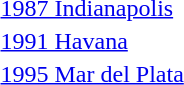<table>
<tr>
<td><a href='#'>1987 Indianapolis</a></td>
<td></td>
<td></td>
<td></td>
</tr>
<tr>
<td><a href='#'>1991 Havana</a></td>
<td></td>
<td></td>
<td></td>
</tr>
<tr>
<td><a href='#'>1995 Mar del Plata</a></td>
<td></td>
<td></td>
<td></td>
</tr>
<tr>
<td></td>
<td></td>
<td></td>
<td></td>
</tr>
</table>
